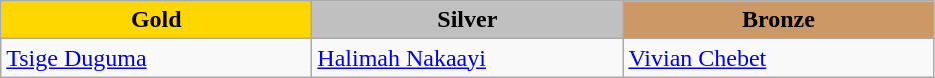<table class="wikitable" style="text-align:left">
<tr align="center">
<td width=200 bgcolor=gold><strong>Gold</strong></td>
<td width=200 bgcolor=silver><strong>Silver</strong></td>
<td width=200 bgcolor=CC9966><strong>Bronze</strong></td>
</tr>
<tr>
<td><a href='#'>Tsige Duguma</a><br></td>
<td><a href='#'>Halimah Nakaayi</a><br></td>
<td><a href='#'>Vivian Chebet</a><br></td>
</tr>
</table>
